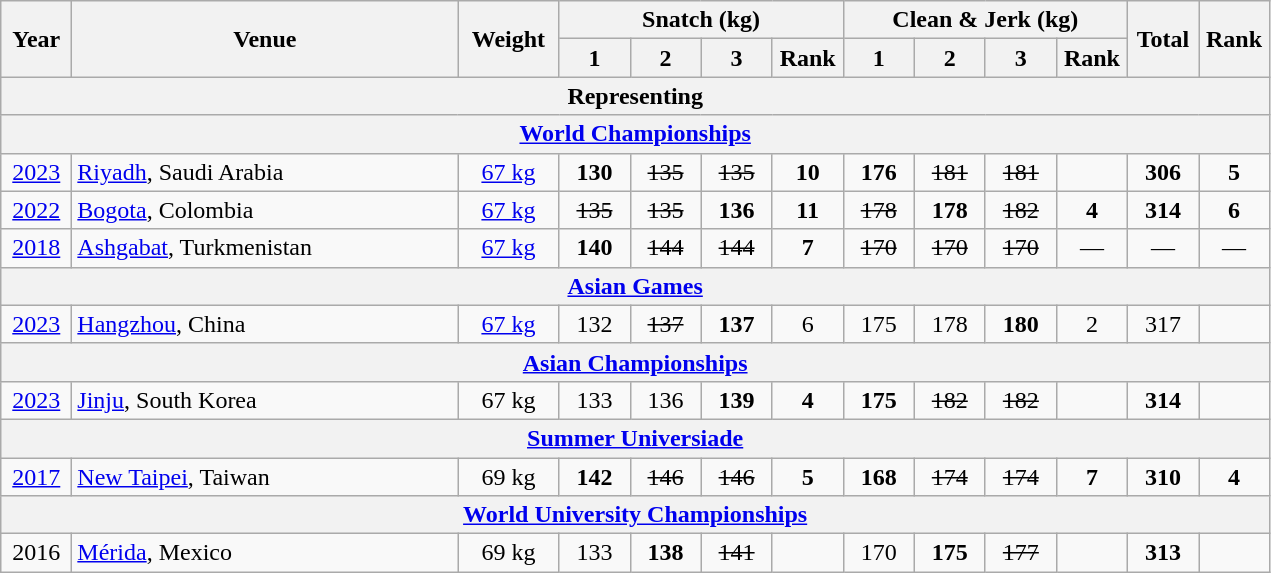<table class = "wikitable" style="text-align:center;">
<tr>
<th rowspan=2 width=40>Year</th>
<th rowspan=2 width=250>Venue</th>
<th rowspan=2 width=60>Weight</th>
<th colspan=4>Snatch (kg)</th>
<th colspan=4>Clean & Jerk (kg)</th>
<th rowspan=2 width=40>Total</th>
<th rowspan=2 width=40>Rank</th>
</tr>
<tr>
<th width=40>1</th>
<th width=40>2</th>
<th width=40>3</th>
<th width=40>Rank</th>
<th width=40>1</th>
<th width=40>2</th>
<th width=40>3</th>
<th width=40>Rank</th>
</tr>
<tr>
<th colspan=13>Representing </th>
</tr>
<tr>
<th colspan=13><a href='#'>World Championships</a></th>
</tr>
<tr>
<td><a href='#'>2023</a></td>
<td align=left> <a href='#'>Riyadh</a>, Saudi Arabia</td>
<td><a href='#'>67 kg</a></td>
<td><strong>130</strong></td>
<td><s>135</s></td>
<td><s>135</s></td>
<td><strong>10</strong></td>
<td><strong>176</strong></td>
<td><s>181</s></td>
<td><s>181</s></td>
<td></td>
<td><strong>306</strong></td>
<td><strong>5</strong></td>
</tr>
<tr>
<td><a href='#'>2022</a></td>
<td align=left> <a href='#'>Bogota</a>, Colombia</td>
<td><a href='#'>67 kg</a></td>
<td><s>135</s></td>
<td><s>135</s></td>
<td><strong>136</strong></td>
<td><strong>11</strong></td>
<td><s>178</s></td>
<td><strong>178</strong></td>
<td><s>182</s></td>
<td><strong>4</strong></td>
<td><strong>314</strong></td>
<td><strong>6</strong></td>
</tr>
<tr>
<td><a href='#'>2018</a></td>
<td align=left> <a href='#'>Ashgabat</a>, Turkmenistan</td>
<td><a href='#'>67 kg</a></td>
<td><strong>140</strong></td>
<td><s>144</s></td>
<td><s>144</s></td>
<td><strong>7</strong></td>
<td><s>170</s></td>
<td><s>170</s></td>
<td><s>170</s></td>
<td>—</td>
<td>—</td>
<td>—</td>
</tr>
<tr>
<th colspan=13><a href='#'>Asian Games</a></th>
</tr>
<tr>
<td><a href='#'>2023</a></td>
<td align=left> <a href='#'>Hangzhou</a>, China</td>
<td><a href='#'>67 kg</a></td>
<td>132</td>
<td><s>137</s></td>
<td><strong>137</strong></td>
<td>6</td>
<td>175</td>
<td>178</td>
<td><strong>180</strong></td>
<td>2</td>
<td>317</td>
<td><strong></strong></td>
</tr>
<tr>
<th colspan=13><a href='#'>Asian Championships</a></th>
</tr>
<tr>
<td><a href='#'>2023</a></td>
<td align=left> <a href='#'>Jinju</a>, South Korea</td>
<td>67 kg</td>
<td>133</td>
<td>136</td>
<td><strong>139</strong></td>
<td><strong>4</strong></td>
<td><strong>175</strong></td>
<td><s>182</s></td>
<td><s>182</s></td>
<td></td>
<td><strong>314</strong></td>
<td></td>
</tr>
<tr>
<th colspan=13><a href='#'>Summer Universiade</a></th>
</tr>
<tr>
<td><a href='#'>2017</a></td>
<td align=left> <a href='#'>New Taipei</a>, Taiwan</td>
<td>69 kg</td>
<td><strong>142</strong></td>
<td><s>146</s></td>
<td><s>146</s></td>
<td><strong>5</strong></td>
<td><strong>168</strong></td>
<td><s>174</s></td>
<td><s>174</s></td>
<td><strong>7</strong></td>
<td><strong>310</strong></td>
<td><strong>4</strong></td>
</tr>
<tr>
<th colspan=13><a href='#'>World University Championships</a></th>
</tr>
<tr>
<td>2016</td>
<td align=left> <a href='#'>Mérida</a>, Mexico</td>
<td>69 kg</td>
<td>133</td>
<td><strong>138</strong></td>
<td><s>141</s></td>
<td></td>
<td>170</td>
<td><strong>175</strong></td>
<td><s>177</s></td>
<td></td>
<td><strong>313</strong></td>
<td></td>
</tr>
</table>
